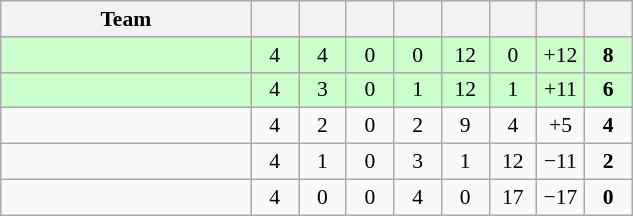<table class="wikitable" style="text-align: center; font-size:90% ">
<tr>
<th width=160>Team</th>
<th width=25></th>
<th width=25></th>
<th width=25></th>
<th width=25></th>
<th width=25></th>
<th width=25></th>
<th width=25></th>
<th width=25></th>
</tr>
<tr bgcolor=ccffcc>
<td align=left></td>
<td>4</td>
<td>4</td>
<td>0</td>
<td>0</td>
<td>12</td>
<td>0</td>
<td>+12</td>
<td><strong>8</strong></td>
</tr>
<tr bgcolor=ccffcc>
<td align=left></td>
<td>4</td>
<td>3</td>
<td>0</td>
<td>1</td>
<td>12</td>
<td>1</td>
<td>+11</td>
<td><strong>6</strong></td>
</tr>
<tr>
<td align=left></td>
<td>4</td>
<td>2</td>
<td>0</td>
<td>2</td>
<td>9</td>
<td>4</td>
<td>+5</td>
<td><strong>4</strong></td>
</tr>
<tr>
<td align=left></td>
<td>4</td>
<td>1</td>
<td>0</td>
<td>3</td>
<td>1</td>
<td>12</td>
<td>−11</td>
<td><strong>2</strong></td>
</tr>
<tr>
<td align=left></td>
<td>4</td>
<td>0</td>
<td>0</td>
<td>4</td>
<td>0</td>
<td>17</td>
<td>−17</td>
<td><strong>0</strong></td>
</tr>
</table>
